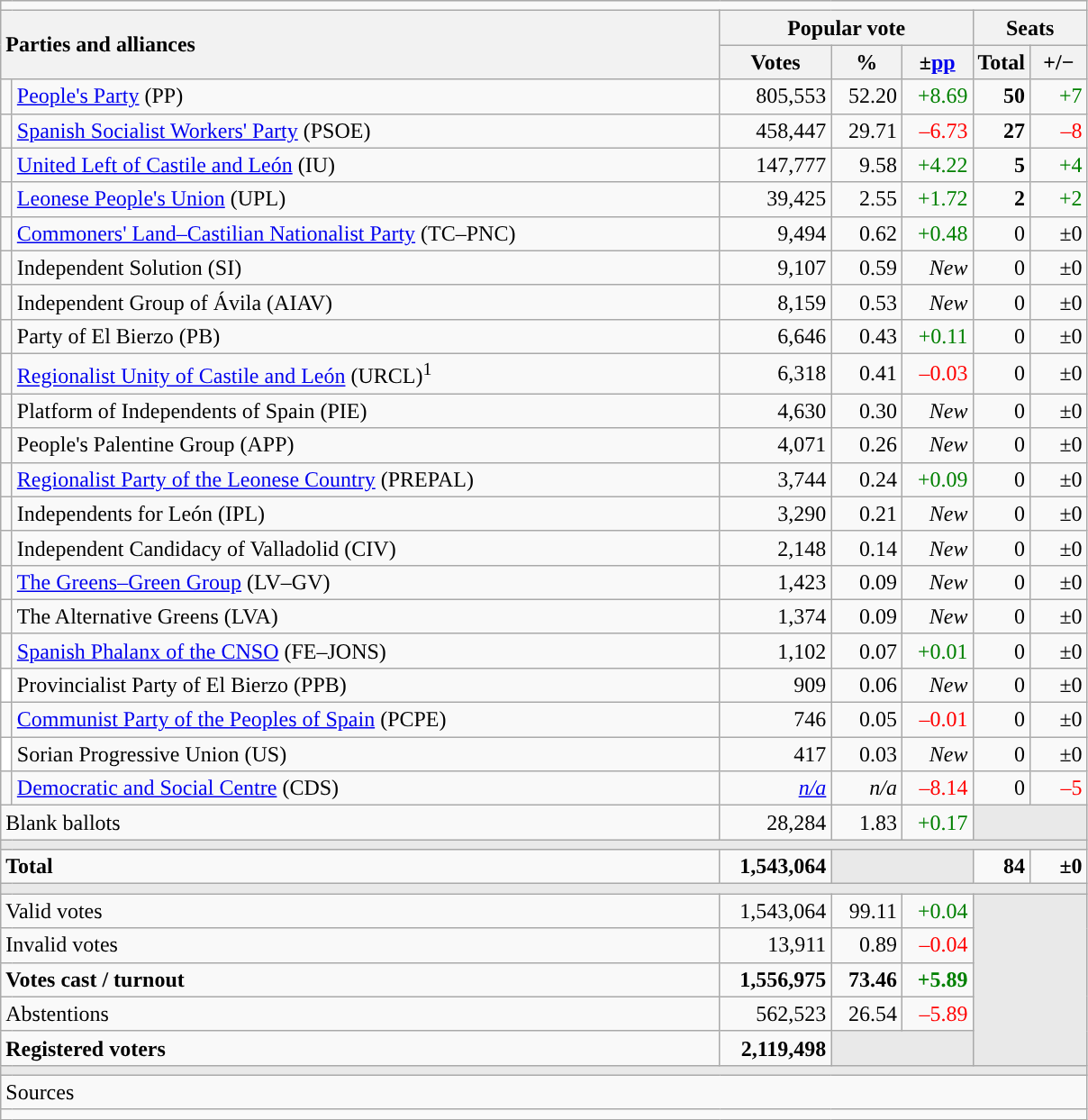<table class="wikitable" style="text-align:right;">
<tr>
<td colspan="7"></td>
</tr>
<tr>
<th style="text-align:left;" rowspan="2" colspan="2" width="525">Parties and alliances</th>
<th colspan="3">Popular vote</th>
<th colspan="2">Seats</th>
</tr>
<tr>
<th width="75">Votes</th>
<th width="45">%</th>
<th width="45">±<a href='#'>pp</a></th>
<th width="35">Total</th>
<th width="35">+/−</th>
</tr>
<tr>
<td width="1" style="color:inherit;background:"></td>
<td align="left"><a href='#'>People's Party</a> (PP)</td>
<td>805,553</td>
<td>52.20</td>
<td style="color:green;">+8.69</td>
<td><strong>50</strong></td>
<td style="color:green;">+7</td>
</tr>
<tr>
<td style="color:inherit;background:"></td>
<td align="left"><a href='#'>Spanish Socialist Workers' Party</a> (PSOE)</td>
<td>458,447</td>
<td>29.71</td>
<td style="color:red;">–6.73</td>
<td><strong>27</strong></td>
<td style="color:red;">–8</td>
</tr>
<tr>
<td style="color:inherit;background:"></td>
<td align="left"><a href='#'>United Left of Castile and León</a> (IU)</td>
<td>147,777</td>
<td>9.58</td>
<td style="color:green;">+4.22</td>
<td><strong>5</strong></td>
<td style="color:green;">+4</td>
</tr>
<tr>
<td style="color:inherit;background:"></td>
<td align="left"><a href='#'>Leonese People's Union</a> (UPL)</td>
<td>39,425</td>
<td>2.55</td>
<td style="color:green;">+1.72</td>
<td><strong>2</strong></td>
<td style="color:green;">+2</td>
</tr>
<tr>
<td style="color:inherit;background:"></td>
<td align="left"><a href='#'>Commoners' Land–Castilian Nationalist Party</a> (TC–PNC)</td>
<td>9,494</td>
<td>0.62</td>
<td style="color:green;">+0.48</td>
<td>0</td>
<td>±0</td>
</tr>
<tr>
<td style="color:inherit;background:"></td>
<td align="left">Independent Solution (SI)</td>
<td>9,107</td>
<td>0.59</td>
<td><em>New</em></td>
<td>0</td>
<td>±0</td>
</tr>
<tr>
<td style="color:inherit;background:"></td>
<td align="left">Independent Group of Ávila (AIAV)</td>
<td>8,159</td>
<td>0.53</td>
<td><em>New</em></td>
<td>0</td>
<td>±0</td>
</tr>
<tr>
<td style="color:inherit;background:"></td>
<td align="left">Party of El Bierzo (PB)</td>
<td>6,646</td>
<td>0.43</td>
<td style="color:green;">+0.11</td>
<td>0</td>
<td>±0</td>
</tr>
<tr>
<td style="color:inherit;background:"></td>
<td align="left"><a href='#'>Regionalist Unity of Castile and León</a> (URCL)<sup>1</sup></td>
<td>6,318</td>
<td>0.41</td>
<td style="color:red;">–0.03</td>
<td>0</td>
<td>±0</td>
</tr>
<tr>
<td style="color:inherit;background:"></td>
<td align="left">Platform of Independents of Spain (PIE)</td>
<td>4,630</td>
<td>0.30</td>
<td><em>New</em></td>
<td>0</td>
<td>±0</td>
</tr>
<tr>
<td style="color:inherit;background:"></td>
<td align="left">People's Palentine Group (APP)</td>
<td>4,071</td>
<td>0.26</td>
<td><em>New</em></td>
<td>0</td>
<td>±0</td>
</tr>
<tr>
<td style="color:inherit;background:"></td>
<td align="left"><a href='#'>Regionalist Party of the Leonese Country</a> (PREPAL)</td>
<td>3,744</td>
<td>0.24</td>
<td style="color:green;">+0.09</td>
<td>0</td>
<td>±0</td>
</tr>
<tr>
<td style="color:inherit;background:"></td>
<td align="left">Independents for León (IPL)</td>
<td>3,290</td>
<td>0.21</td>
<td><em>New</em></td>
<td>0</td>
<td>±0</td>
</tr>
<tr>
<td style="color:inherit;background:"></td>
<td align="left">Independent Candidacy of Valladolid (CIV)</td>
<td>2,148</td>
<td>0.14</td>
<td><em>New</em></td>
<td>0</td>
<td>±0</td>
</tr>
<tr>
<td style="color:inherit;background:"></td>
<td align="left"><a href='#'>The Greens–Green Group</a> (LV–GV)</td>
<td>1,423</td>
<td>0.09</td>
<td><em>New</em></td>
<td>0</td>
<td>±0</td>
</tr>
<tr>
<td style="color:inherit;background:"></td>
<td align="left">The Alternative Greens (LVA)</td>
<td>1,374</td>
<td>0.09</td>
<td><em>New</em></td>
<td>0</td>
<td>±0</td>
</tr>
<tr>
<td style="color:inherit;background:"></td>
<td align="left"><a href='#'>Spanish Phalanx of the CNSO</a> (FE–JONS)</td>
<td>1,102</td>
<td>0.07</td>
<td style="color:green;">+0.01</td>
<td>0</td>
<td>±0</td>
</tr>
<tr>
<td bgcolor="white"></td>
<td align="left">Provincialist Party of El Bierzo (PPB)</td>
<td>909</td>
<td>0.06</td>
<td><em>New</em></td>
<td>0</td>
<td>±0</td>
</tr>
<tr>
<td style="color:inherit;background:"></td>
<td align="left"><a href='#'>Communist Party of the Peoples of Spain</a> (PCPE)</td>
<td>746</td>
<td>0.05</td>
<td style="color:red;">–0.01</td>
<td>0</td>
<td>±0</td>
</tr>
<tr>
<td bgcolor="white"></td>
<td align="left">Sorian Progressive Union (US)</td>
<td>417</td>
<td>0.03</td>
<td><em>New</em></td>
<td>0</td>
<td>±0</td>
</tr>
<tr>
<td style="color:inherit;background:"></td>
<td align="left"><a href='#'>Democratic and Social Centre</a> (CDS)</td>
<td><em><a href='#'>n/a</a></em></td>
<td><em>n/a</em></td>
<td style="color:red;">–8.14</td>
<td>0</td>
<td style="color:red;">–5</td>
</tr>
<tr>
<td align="left" colspan="2">Blank ballots</td>
<td>28,284</td>
<td>1.83</td>
<td style="color:green;">+0.17</td>
<td bgcolor="#E9E9E9" colspan="2"></td>
</tr>
<tr>
<td colspan="7" bgcolor="#E9E9E9"></td>
</tr>
<tr style="font-weight:bold;">
<td align="left" colspan="2">Total</td>
<td>1,543,064</td>
<td bgcolor="#E9E9E9" colspan="2"></td>
<td>84</td>
<td>±0</td>
</tr>
<tr>
<td colspan="7" bgcolor="#E9E9E9"></td>
</tr>
<tr>
<td align="left" colspan="2">Valid votes</td>
<td>1,543,064</td>
<td>99.11</td>
<td style="color:green;">+0.04</td>
<td bgcolor="#E9E9E9" colspan="2" rowspan="5"></td>
</tr>
<tr>
<td align="left" colspan="2">Invalid votes</td>
<td>13,911</td>
<td>0.89</td>
<td style="color:red;">–0.04</td>
</tr>
<tr style="font-weight:bold;">
<td align="left" colspan="2">Votes cast / turnout</td>
<td>1,556,975</td>
<td>73.46</td>
<td style="color:green;">+5.89</td>
</tr>
<tr>
<td align="left" colspan="2">Abstentions</td>
<td>562,523</td>
<td>26.54</td>
<td style="color:red;">–5.89</td>
</tr>
<tr style="font-weight:bold;">
<td align="left" colspan="2">Registered voters</td>
<td>2,119,498</td>
<td bgcolor="#E9E9E9" colspan="2"></td>
</tr>
<tr>
<td colspan="7" bgcolor="#E9E9E9"></td>
</tr>
<tr>
<td align="left" colspan="7">Sources</td>
</tr>
<tr>
<td colspan="7" style="text-align:left; max-width:790px;"></td>
</tr>
</table>
